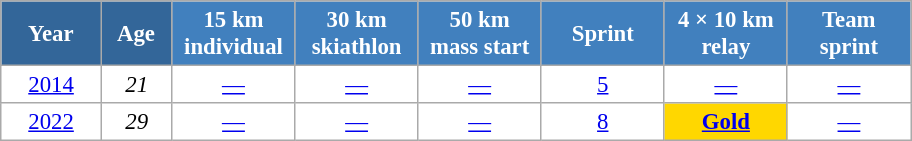<table class="wikitable" style="font-size:95%; text-align:center; border:grey solid 1px; border-collapse:collapse; background:#ffffff;">
<tr>
<th style="background-color:#369; color:white; width:60px;"> Year </th>
<th style="background-color:#369; color:white; width:40px;"> Age </th>
<th style="background-color:#4180be; color:white; width:75px;"> 15 km <br> individual </th>
<th style="background-color:#4180be; color:white; width:75px;"> 30 km <br> skiathlon </th>
<th style="background-color:#4180be; color:white; width:75px;"> 50 km <br> mass start </th>
<th style="background-color:#4180be; color:white; width:75px;"> Sprint </th>
<th style="background-color:#4180be; color:white; width:75px;"> 4 × 10 km <br> relay </th>
<th style="background-color:#4180be; color:white; width:75px;"> Team <br> sprint </th>
</tr>
<tr>
<td><a href='#'>2014</a></td>
<td><em>21</em></td>
<td><a href='#'>—</a></td>
<td><a href='#'>—</a></td>
<td><a href='#'>—</a></td>
<td><a href='#'>5</a></td>
<td><a href='#'>—</a></td>
<td><a href='#'>—</a></td>
</tr>
<tr>
<td><a href='#'>2022</a></td>
<td><em>29</em></td>
<td><a href='#'>—</a></td>
<td><a href='#'>—</a></td>
<td><a href='#'>—</a></td>
<td><a href='#'>8</a></td>
<td style="background:gold;"><a href='#'><strong>Gold</strong></a></td>
<td><a href='#'>—</a></td>
</tr>
</table>
